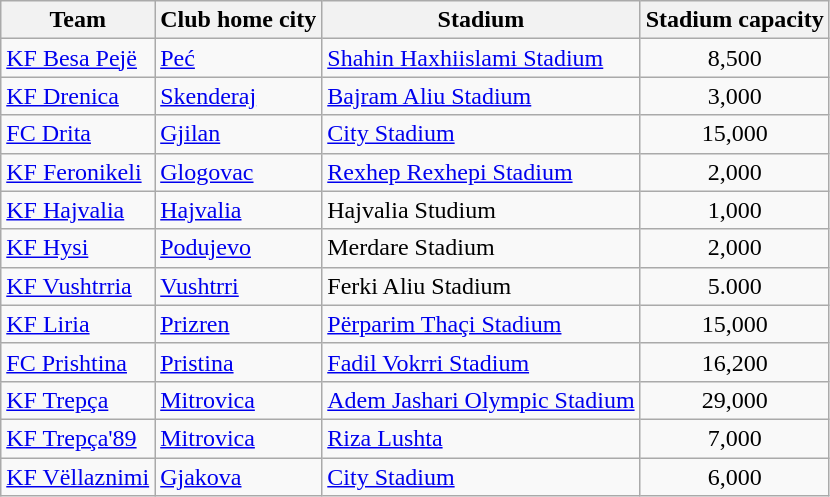<table class="wikitable sortable" style="text-align: left;">
<tr>
<th>Team</th>
<th>Club home city</th>
<th>Stadium</th>
<th>Stadium capacity</th>
</tr>
<tr>
<td><a href='#'>KF Besa Pejë</a></td>
<td><a href='#'>Peć</a></td>
<td><a href='#'>Shahin Haxhiislami Stadium</a></td>
<td align="center">8,500</td>
</tr>
<tr>
<td><a href='#'>KF Drenica</a></td>
<td><a href='#'>Skenderaj</a></td>
<td><a href='#'>Bajram Aliu Stadium</a></td>
<td align="center">3,000</td>
</tr>
<tr>
<td><a href='#'>FC Drita</a></td>
<td><a href='#'>Gjilan</a></td>
<td><a href='#'>City Stadium</a></td>
<td align="center">15,000</td>
</tr>
<tr>
<td><a href='#'>KF Feronikeli</a></td>
<td><a href='#'>Glogovac</a></td>
<td><a href='#'>Rexhep Rexhepi Stadium</a></td>
<td align="center">2,000</td>
</tr>
<tr>
<td><a href='#'>KF Hajvalia</a></td>
<td><a href='#'>Hajvalia</a></td>
<td>Hajvalia Studium</td>
<td align="center">1,000</td>
</tr>
<tr>
<td><a href='#'>KF Hysi</a></td>
<td><a href='#'>Podujevo</a></td>
<td>Merdare Stadium</td>
<td align="center">2,000</td>
</tr>
<tr>
<td><a href='#'>KF Vushtrria</a></td>
<td><a href='#'>Vushtrri</a></td>
<td>Ferki Aliu Stadium</td>
<td align="center">5.000</td>
</tr>
<tr>
<td><a href='#'>KF Liria</a></td>
<td><a href='#'>Prizren</a></td>
<td><a href='#'>Përparim Thaçi Stadium</a></td>
<td align="center">15,000</td>
</tr>
<tr>
<td><a href='#'>FC Prishtina</a></td>
<td><a href='#'>Pristina</a></td>
<td><a href='#'>Fadil Vokrri Stadium</a></td>
<td align="center">16,200</td>
</tr>
<tr>
<td><a href='#'>KF Trepça</a></td>
<td><a href='#'>Mitrovica</a></td>
<td><a href='#'>Adem Jashari Olympic Stadium</a></td>
<td align="center">29,000</td>
</tr>
<tr>
<td><a href='#'>KF Trepça'89</a></td>
<td><a href='#'>Mitrovica</a></td>
<td><a href='#'>Riza Lushta</a></td>
<td align="center">7,000</td>
</tr>
<tr>
<td><a href='#'>KF Vëllaznimi</a></td>
<td><a href='#'>Gjakova</a></td>
<td><a href='#'>City Stadium</a></td>
<td align="center">6,000</td>
</tr>
</table>
